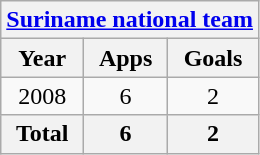<table class="wikitable" style="text-align:center">
<tr>
<th colspan=3><a href='#'>Suriname national team</a></th>
</tr>
<tr>
<th>Year</th>
<th>Apps</th>
<th>Goals</th>
</tr>
<tr>
<td>2008</td>
<td>6</td>
<td>2</td>
</tr>
<tr>
<th>Total</th>
<th>6</th>
<th>2</th>
</tr>
</table>
